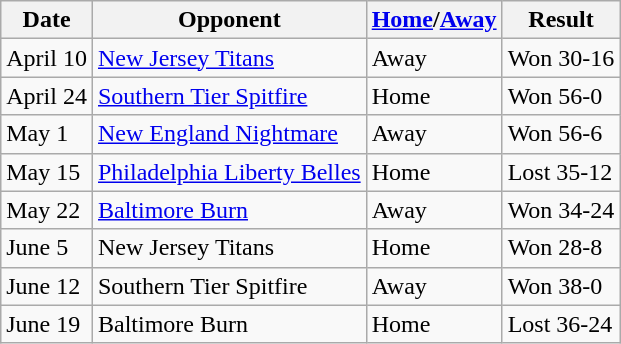<table class="wikitable">
<tr>
<th>Date</th>
<th>Opponent</th>
<th><a href='#'>Home</a>/<a href='#'>Away</a></th>
<th>Result</th>
</tr>
<tr>
<td>April 10</td>
<td><a href='#'>New Jersey Titans</a></td>
<td>Away</td>
<td>Won 30-16</td>
</tr>
<tr>
<td>April 24</td>
<td><a href='#'>Southern Tier Spitfire</a></td>
<td>Home</td>
<td>Won 56-0</td>
</tr>
<tr>
<td>May 1</td>
<td><a href='#'>New England Nightmare</a></td>
<td>Away</td>
<td>Won 56-6</td>
</tr>
<tr>
<td>May 15</td>
<td><a href='#'>Philadelphia Liberty Belles</a></td>
<td>Home</td>
<td>Lost 35-12</td>
</tr>
<tr>
<td>May 22</td>
<td><a href='#'>Baltimore Burn</a></td>
<td>Away</td>
<td>Won 34-24</td>
</tr>
<tr>
<td>June 5</td>
<td>New Jersey Titans</td>
<td>Home</td>
<td>Won 28-8</td>
</tr>
<tr>
<td>June 12</td>
<td>Southern Tier Spitfire</td>
<td>Away</td>
<td>Won 38-0</td>
</tr>
<tr>
<td>June 19</td>
<td>Baltimore Burn</td>
<td>Home</td>
<td>Lost 36-24</td>
</tr>
</table>
